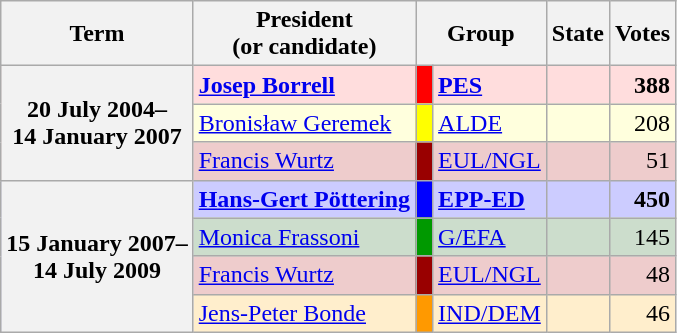<table class="wikitable">
<tr>
<th>Term</th>
<th>President<br>(or candidate)</th>
<th colspan=2>Group</th>
<th>State</th>
<th>Votes</th>
</tr>
<tr bgcolor=#FFDDDD>
<th rowspan=3>20 July 2004–<br>14 January 2007</th>
<td><strong><a href='#'>Josep Borrell</a></strong></td>
<td bgcolor=#FF0000> </td>
<td><strong><a href='#'>PES</a></strong></td>
<td><strong></strong></td>
<td align=right><strong>388</strong></td>
</tr>
<tr bgcolor=#FFFFDD>
<td><a href='#'>Bronisław Geremek</a></td>
<td bgcolor=#FFFF00> </td>
<td><a href='#'>ALDE</a></td>
<td></td>
<td align=right>208</td>
</tr>
<tr bgcolor=#EECCCC>
<td><a href='#'>Francis Wurtz</a></td>
<td bgcolor=#990000> </td>
<td><a href='#'>EUL/NGL</a></td>
<td></td>
<td align=right>51</td>
</tr>
<tr bgcolor=#CCCCFF>
<th rowspan=4>15 January 2007–<br>14 July 2009</th>
<td><strong><a href='#'>Hans-Gert Pöttering</a></strong></td>
<td bgcolor=#0000FF> </td>
<td><strong><a href='#'>EPP-ED</a></strong></td>
<td><strong></strong></td>
<td align=right><strong>450</strong></td>
</tr>
<tr bgcolor=#CCDDCC>
<td><a href='#'>Monica Frassoni</a></td>
<td bgcolor=#009900> </td>
<td><a href='#'>G/EFA</a></td>
<td></td>
<td align=right>145</td>
</tr>
<tr bgcolor=#EECCCC>
<td><a href='#'>Francis Wurtz</a></td>
<td bgcolor=#990000> </td>
<td><a href='#'>EUL/NGL</a></td>
<td></td>
<td align=right>48</td>
</tr>
<tr bgcolor=#FFEECC>
<td><a href='#'>Jens-Peter Bonde</a></td>
<td bgcolor=#FF9900> </td>
<td><a href='#'>IND/DEM</a></td>
<td></td>
<td align=right>46</td>
</tr>
</table>
